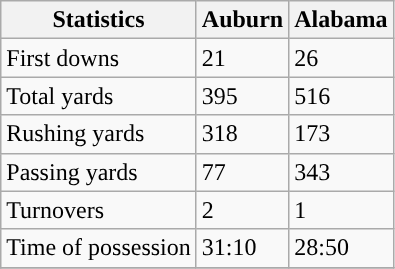<table class="wikitable" style="float: left;">
<tr>
<th>Statistics</th>
<th>Auburn</th>
<th>Alabama</th>
</tr>
<tr>
<td>First downs</td>
<td>21</td>
<td>26</td>
</tr>
<tr>
<td>Total yards</td>
<td>395</td>
<td>516</td>
</tr>
<tr>
<td>Rushing yards</td>
<td>318</td>
<td>173</td>
</tr>
<tr>
<td>Passing yards</td>
<td>77</td>
<td>343</td>
</tr>
<tr>
<td>Turnovers</td>
<td>2</td>
<td>1</td>
</tr>
<tr>
<td>Time of possession</td>
<td>31:10</td>
<td>28:50</td>
</tr>
<tr>
</tr>
</table>
